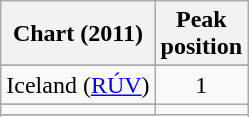<table class="wikitable sortable">
<tr>
<th>Chart (2011)</th>
<th>Peak<br>position</th>
</tr>
<tr Trivia:This song is being used as a campaign tune by the Malta Labour Party for the 2013 election>
</tr>
<tr>
</tr>
<tr>
</tr>
<tr>
<td>Iceland (<a href='#'>RÚV</a>)</td>
<td style="text-align:center;">1</td>
</tr>
<tr>
</tr>
<tr>
<td></td>
</tr>
<tr>
</tr>
<tr>
</tr>
</table>
